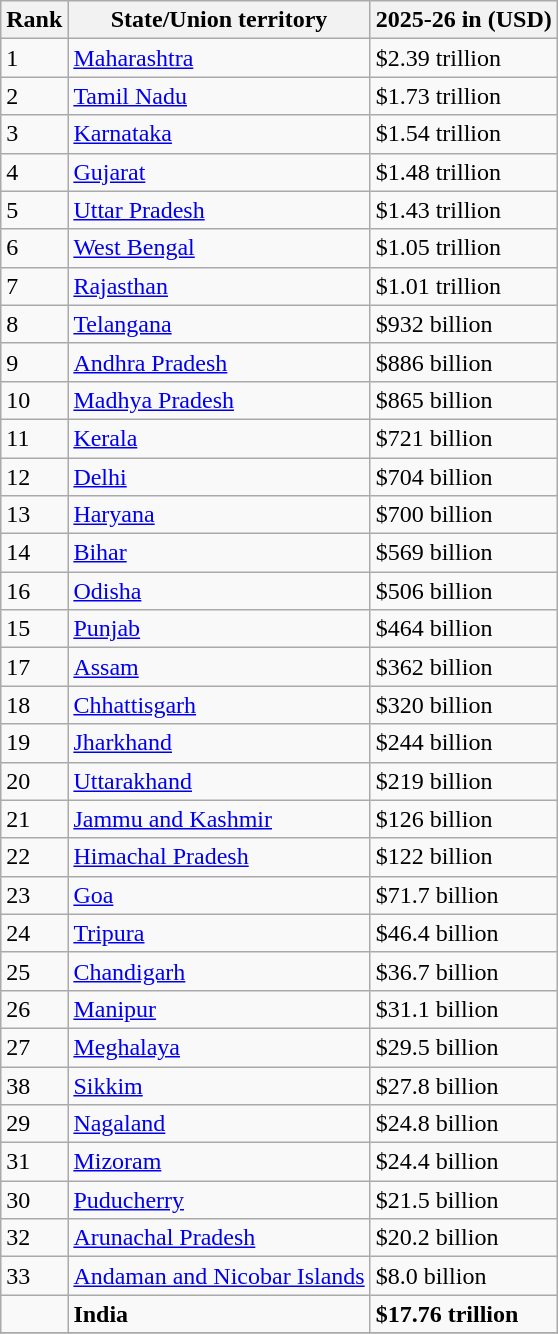<table Class="wikitable sortable">
<tr>
<th><strong>Rank</strong></th>
<th><strong>State/Union territory</strong></th>
<th><strong>2025-26 in (USD)</strong></th>
</tr>
<tr>
<td>1</td>
<td><a href='#'>Maharashtra</a></td>
<td>$2.39 trillion</td>
</tr>
<tr>
<td>2</td>
<td><a href='#'>Tamil Nadu</a></td>
<td>$1.73 trillion</td>
</tr>
<tr>
<td>3</td>
<td><a href='#'>Karnataka</a></td>
<td>$1.54 trillion</td>
</tr>
<tr>
<td>4</td>
<td><a href='#'>Gujarat</a></td>
<td>$1.48 trillion</td>
</tr>
<tr>
<td>5</td>
<td><a href='#'>Uttar Pradesh</a></td>
<td>$1.43 trillion</td>
</tr>
<tr>
<td>6</td>
<td><a href='#'>West Bengal</a></td>
<td>$1.05 trillion</td>
</tr>
<tr>
<td>7</td>
<td><a href='#'>Rajasthan</a></td>
<td>$1.01 trillion</td>
</tr>
<tr>
<td>8</td>
<td><a href='#'>Telangana</a></td>
<td>$932 billion</td>
</tr>
<tr>
<td>9</td>
<td><a href='#'>Andhra Pradesh</a></td>
<td>$886 billion</td>
</tr>
<tr>
<td>10</td>
<td><a href='#'>Madhya Pradesh</a></td>
<td>$865 billion</td>
</tr>
<tr>
<td>11</td>
<td><a href='#'>Kerala</a></td>
<td>$721 billion</td>
</tr>
<tr>
<td>12</td>
<td><a href='#'>Delhi</a></td>
<td>$704 billion</td>
</tr>
<tr>
<td>13</td>
<td><a href='#'>Haryana</a></td>
<td>$700 billion</td>
</tr>
<tr>
<td>14</td>
<td><a href='#'>Bihar</a></td>
<td>$569 billion</td>
</tr>
<tr>
<td>16</td>
<td><a href='#'>Odisha</a></td>
<td>$506 billion</td>
</tr>
<tr>
<td>15</td>
<td><a href='#'>Punjab</a></td>
<td>$464 billion</td>
</tr>
<tr>
<td>17</td>
<td><a href='#'>Assam</a></td>
<td>$362 billion</td>
</tr>
<tr>
<td>18</td>
<td><a href='#'>Chhattisgarh</a></td>
<td>$320 billion</td>
</tr>
<tr>
<td>19</td>
<td><a href='#'>Jharkhand</a></td>
<td>$244 billion</td>
</tr>
<tr>
<td>20</td>
<td><a href='#'>Uttarakhand</a></td>
<td>$219 billion</td>
</tr>
<tr>
<td>21</td>
<td><a href='#'>Jammu and Kashmir</a></td>
<td>$126 billion</td>
</tr>
<tr>
<td>22</td>
<td><a href='#'>Himachal Pradesh</a></td>
<td>$122 billion</td>
</tr>
<tr>
<td>23</td>
<td><a href='#'>Goa</a></td>
<td>$71.7 billion</td>
</tr>
<tr>
<td>24</td>
<td><a href='#'>Tripura</a></td>
<td>$46.4 billion</td>
</tr>
<tr>
<td>25</td>
<td><a href='#'>Chandigarh</a></td>
<td>$36.7 billion</td>
</tr>
<tr>
<td>26</td>
<td><a href='#'>Manipur</a></td>
<td>$31.1 billion</td>
</tr>
<tr>
<td>27</td>
<td><a href='#'>Meghalaya</a></td>
<td>$29.5 billion</td>
</tr>
<tr>
<td>38</td>
<td><a href='#'>Sikkim</a></td>
<td>$27.8 billion</td>
</tr>
<tr>
<td>29</td>
<td><a href='#'>Nagaland</a></td>
<td>$24.8 billion</td>
</tr>
<tr>
<td>31</td>
<td><a href='#'>Mizoram</a></td>
<td>$24.4 billion</td>
</tr>
<tr>
<td>30</td>
<td><a href='#'>Puducherry</a></td>
<td>$21.5 billion</td>
</tr>
<tr>
<td>32</td>
<td><a href='#'>Arunachal Pradesh</a></td>
<td>$20.2 billion</td>
</tr>
<tr>
<td>33</td>
<td><a href='#'>Andaman and Nicobar Islands</a></td>
<td>$8.0 billion</td>
</tr>
<tr>
<td></td>
<td><strong>India</strong></td>
<td><strong>$17.76 trillion</strong></td>
</tr>
<tr>
</tr>
</table>
